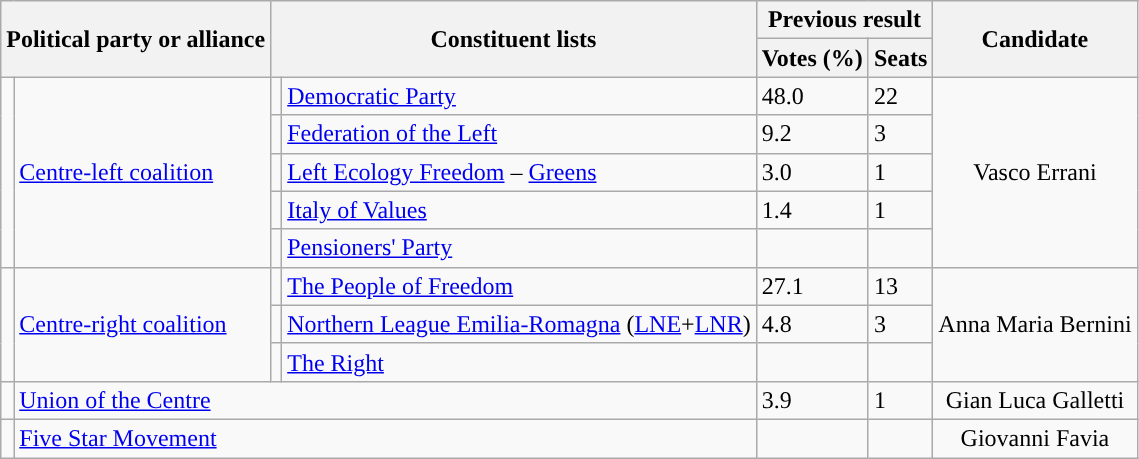<table class="wikitable" style="text-align:left">
<tr>
<th colspan=2 rowspan="2">Political party or alliance</th>
<th colspan=2 rowspan="2">Constituent lists</th>
<th colspan="2">Previous result</th>
<th rowspan="2">Candidate</th>
</tr>
<tr>
<th>Votes (%)</th>
<th>Seats</th>
</tr>
<tr>
<td rowspan="5"></td>
<td rowspan="5"><a href='#'>Centre-left coalition</a></td>
<td></td>
<td style="text-align:left;"><a href='#'>Democratic Party</a></td>
<td>48.0</td>
<td>22</td>
<td rowspan="5" style="text-align: center;">Vasco Errani</td>
</tr>
<tr>
<td></td>
<td><a href='#'>Federation of the Left</a></td>
<td>9.2</td>
<td>3</td>
</tr>
<tr>
<td></td>
<td><a href='#'>Left Ecology Freedom</a> – <a href='#'>Greens</a></td>
<td>3.0</td>
<td>1</td>
</tr>
<tr>
<td></td>
<td><a href='#'>Italy of Values</a></td>
<td>1.4</td>
<td>1</td>
</tr>
<tr>
<td></td>
<td><a href='#'>Pensioners' Party</a></td>
<td></td>
<td></td>
</tr>
<tr>
<td rowspan="3" style="background:"></td>
<td rowspan=3><a href='#'>Centre-right coalition</a></td>
<td></td>
<td style="text-align:left;"><a href='#'>The People of Freedom</a></td>
<td>27.1</td>
<td>13</td>
<td rowspan="3" style="text-align: center;">Anna Maria Bernini</td>
</tr>
<tr>
<td></td>
<td style="text-align:left;"><a href='#'>Northern League Emilia-Romagna</a> (<a href='#'>LNE</a>+<a href='#'>LNR</a>)</td>
<td>4.8</td>
<td>3</td>
</tr>
<tr>
<td></td>
<td style="text-align:left;"><a href='#'>The Right</a></td>
<td></td>
<td></td>
</tr>
<tr>
<td></td>
<td colspan="3"><a href='#'>Union of the Centre</a></td>
<td>3.9</td>
<td>1</td>
<td style="text-align: center;">Gian Luca Galletti</td>
</tr>
<tr>
<td></td>
<td colspan="3"><a href='#'>Five Star Movement</a></td>
<td></td>
<td></td>
<td style="text-align: center;">Giovanni Favia</td>
</tr>
</table>
